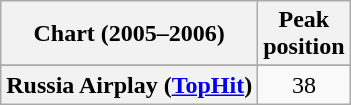<table class="wikitable sortable plainrowheaders" style="text-align:center">
<tr>
<th scope="col">Chart (2005–2006)</th>
<th scope="col">Peak<br>position</th>
</tr>
<tr>
</tr>
<tr>
</tr>
<tr>
</tr>
<tr>
<th scope="row">Russia Airplay (<a href='#'>TopHit</a>)</th>
<td>38</td>
</tr>
</table>
